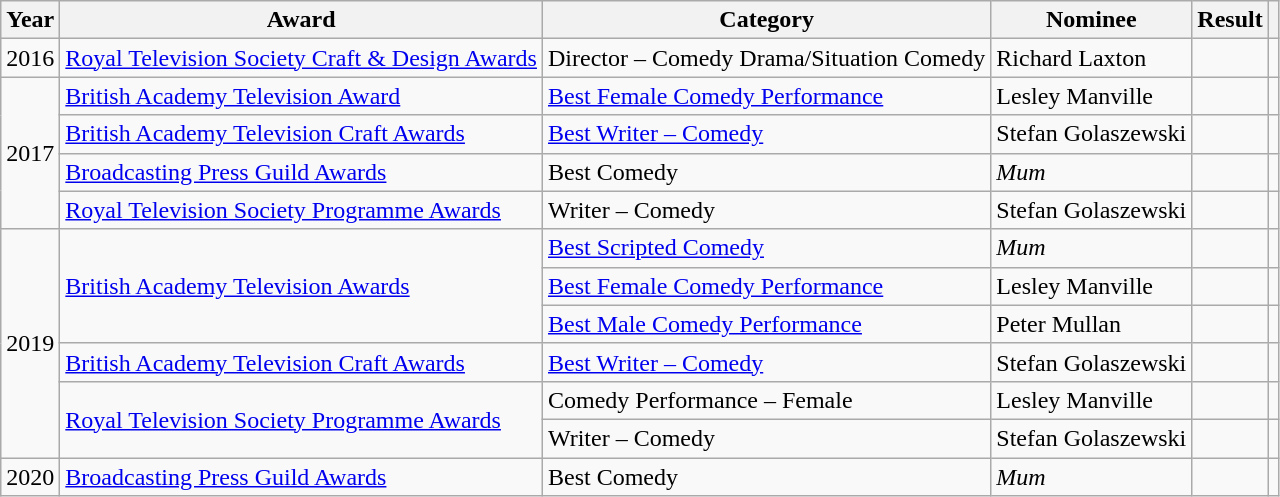<table class="wikitable">
<tr>
<th>Year</th>
<th>Award</th>
<th>Category</th>
<th>Nominee</th>
<th>Result</th>
<th></th>
</tr>
<tr>
<td>2016</td>
<td><a href='#'>Royal Television Society Craft & Design Awards</a></td>
<td>Director – Comedy Drama/Situation Comedy</td>
<td>Richard Laxton</td>
<td></td>
<td></td>
</tr>
<tr>
<td rowspan="4">2017</td>
<td><a href='#'>British Academy Television Award</a></td>
<td><a href='#'>Best Female Comedy Performance</a></td>
<td>Lesley Manville</td>
<td></td>
<td></td>
</tr>
<tr>
<td><a href='#'>British Academy Television Craft Awards</a></td>
<td><a href='#'>Best Writer – Comedy</a></td>
<td>Stefan Golaszewski</td>
<td></td>
<td></td>
</tr>
<tr>
<td><a href='#'>Broadcasting Press Guild Awards</a></td>
<td>Best Comedy</td>
<td><em>Mum</em></td>
<td></td>
<td></td>
</tr>
<tr>
<td><a href='#'>Royal Television Society Programme Awards</a></td>
<td>Writer – Comedy</td>
<td>Stefan Golaszewski</td>
<td></td>
<td></td>
</tr>
<tr>
<td rowspan="6">2019</td>
<td rowspan="3"><a href='#'>British Academy Television Awards</a></td>
<td><a href='#'>Best Scripted Comedy</a></td>
<td><em>Mum</em></td>
<td></td>
<td></td>
</tr>
<tr>
<td><a href='#'>Best Female Comedy Performance</a></td>
<td>Lesley Manville</td>
<td></td>
<td></td>
</tr>
<tr>
<td><a href='#'>Best Male Comedy Performance</a></td>
<td>Peter Mullan</td>
<td></td>
<td></td>
</tr>
<tr>
<td><a href='#'>British Academy Television Craft Awards</a></td>
<td><a href='#'>Best Writer – Comedy</a></td>
<td>Stefan Golaszewski</td>
<td></td>
<td></td>
</tr>
<tr>
<td rowspan="2"><a href='#'>Royal Television Society Programme Awards</a></td>
<td>Comedy Performance – Female</td>
<td>Lesley Manville</td>
<td></td>
<td></td>
</tr>
<tr>
<td>Writer – Comedy</td>
<td>Stefan Golaszewski</td>
<td></td>
<td></td>
</tr>
<tr>
<td>2020</td>
<td><a href='#'>Broadcasting Press Guild Awards</a></td>
<td>Best Comedy</td>
<td><em>Mum</em></td>
<td></td>
<td></td>
</tr>
</table>
